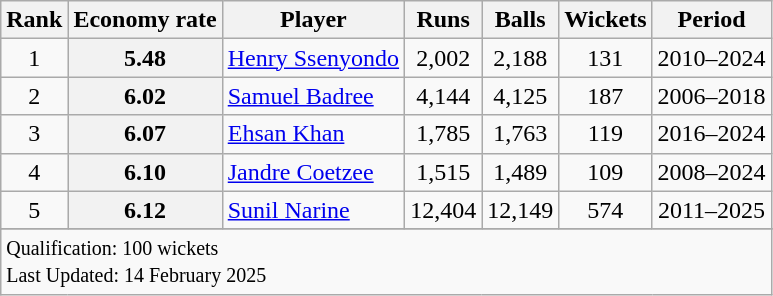<table class="wikitable sortable" style="text-align:center;">
<tr>
<th scope=col>Rank</th>
<th scope=col>Economy rate</th>
<th scope=col>Player</th>
<th scope=col>Runs</th>
<th scope=col>Balls</th>
<th scope=col>Wickets</th>
<th scope=col>Period</th>
</tr>
<tr>
<td>1</td>
<th>5.48</th>
<td align=left> <a href='#'>Henry Ssenyondo</a></td>
<td>2,002</td>
<td>2,188</td>
<td>131</td>
<td>2010–2024</td>
</tr>
<tr>
<td>2</td>
<th>6.02</th>
<td align=left> <a href='#'>Samuel Badree</a></td>
<td>4,144</td>
<td>4,125</td>
<td>187</td>
<td>2006–2018</td>
</tr>
<tr>
<td>3</td>
<th>6.07</th>
<td align=left> <a href='#'>Ehsan Khan</a></td>
<td>1,785</td>
<td>1,763</td>
<td>119</td>
<td>2016–2024</td>
</tr>
<tr>
<td>4</td>
<th>6.10</th>
<td align=left> <a href='#'>Jandre Coetzee</a></td>
<td>1,515</td>
<td>1,489</td>
<td>109</td>
<td>2008–2024</td>
</tr>
<tr>
<td>5</td>
<th>6.12</th>
<td align=left> <a href='#'>Sunil Narine</a></td>
<td>12,404</td>
<td>12,149</td>
<td>574</td>
<td>2011–2025</td>
</tr>
<tr>
</tr>
<tr class=sortbottom>
<td colspan=7 align=left><small>Qualification: 100 wickets<br>Last Updated: 14 February 2025</small></td>
</tr>
</table>
